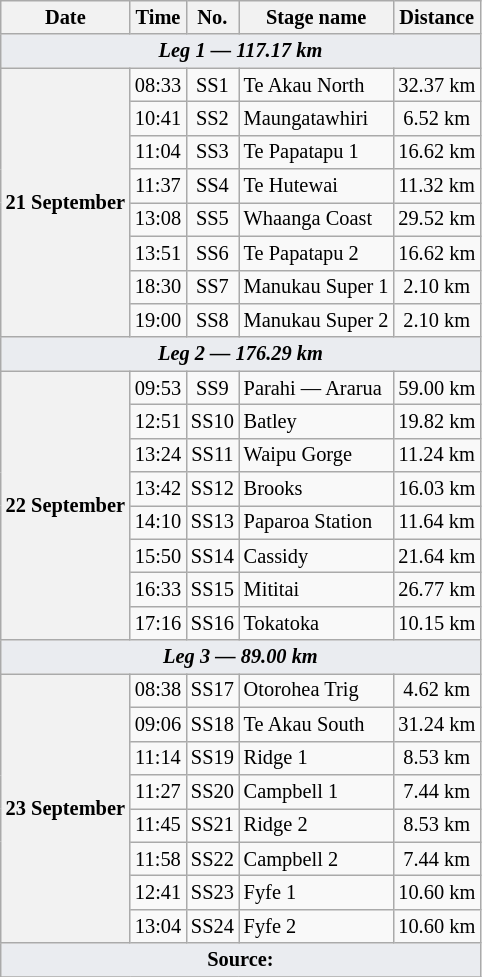<table class="wikitable" style="font-size: 85%;">
<tr>
<th>Date</th>
<th>Time</th>
<th>No.</th>
<th>Stage name</th>
<th>Distance</th>
</tr>
<tr>
<td style="background-color:#EAECF0; text-align:center" colspan="5"><strong><em>Leg 1 — 117.17 km</em></strong></td>
</tr>
<tr>
<th rowspan="8">21 September</th>
<td align="center">08:33</td>
<td align="center">SS1</td>
<td>Te Akau North</td>
<td align="center">32.37 km</td>
</tr>
<tr>
<td align="center">10:41</td>
<td align="center">SS2</td>
<td>Maungatawhiri</td>
<td align="center">6.52 km</td>
</tr>
<tr>
<td align="center">11:04</td>
<td align="center">SS3</td>
<td>Te Papatapu 1</td>
<td align="center">16.62 km</td>
</tr>
<tr>
<td align="center">11:37</td>
<td align="center">SS4</td>
<td>Te Hutewai</td>
<td align="center">11.32 km</td>
</tr>
<tr>
<td align="center">13:08</td>
<td align="center">SS5</td>
<td>Whaanga Coast</td>
<td align="center">29.52 km</td>
</tr>
<tr>
<td align="center">13:51</td>
<td align="center">SS6</td>
<td>Te Papatapu 2</td>
<td align="center">16.62 km</td>
</tr>
<tr>
<td align="center">18:30</td>
<td align="center">SS7</td>
<td>Manukau Super 1</td>
<td align="center">2.10 km</td>
</tr>
<tr>
<td align="center">19:00</td>
<td align="center">SS8</td>
<td>Manukau Super 2</td>
<td align="center">2.10 km</td>
</tr>
<tr>
<td style="background-color:#EAECF0; text-align:center" colspan="5"><strong><em>Leg 2 — 176.29 km</em></strong></td>
</tr>
<tr>
<th rowspan="8">22 September</th>
<td align="center">09:53</td>
<td align="center">SS9</td>
<td>Parahi — Ararua</td>
<td align="center">59.00 km</td>
</tr>
<tr>
<td align="center">12:51</td>
<td align="center">SS10</td>
<td>Batley</td>
<td align="center">19.82 km</td>
</tr>
<tr>
<td align="center">13:24</td>
<td align="center">SS11</td>
<td>Waipu Gorge</td>
<td align="center">11.24 km</td>
</tr>
<tr>
<td align="center">13:42</td>
<td align="center">SS12</td>
<td>Brooks</td>
<td align="center">16.03 km</td>
</tr>
<tr>
<td align="center">14:10</td>
<td align="center">SS13</td>
<td>Paparoa Station</td>
<td align="center">11.64 km</td>
</tr>
<tr>
<td align="center">15:50</td>
<td align="center">SS14</td>
<td>Cassidy</td>
<td align="center">21.64 km</td>
</tr>
<tr>
<td align="center">16:33</td>
<td align="center">SS15</td>
<td>Mititai</td>
<td align="center">26.77 km</td>
</tr>
<tr>
<td align="center">17:16</td>
<td align="center">SS16</td>
<td>Tokatoka</td>
<td align="center">10.15 km</td>
</tr>
<tr>
<td style="background-color:#EAECF0; text-align:center" colspan="5"><strong><em>Leg 3 — 89.00 km</em></strong></td>
</tr>
<tr>
<th rowspan="8">23 September</th>
<td align="center">08:38</td>
<td align="center">SS17</td>
<td>Otorohea Trig</td>
<td align="center">4.62 km</td>
</tr>
<tr>
<td align="center">09:06</td>
<td align="center">SS18</td>
<td>Te Akau South</td>
<td align="center">31.24 km</td>
</tr>
<tr>
<td align="center">11:14</td>
<td align="center">SS19</td>
<td>Ridge 1</td>
<td align="center">8.53 km</td>
</tr>
<tr>
<td align="center">11:27</td>
<td align="center">SS20</td>
<td>Campbell 1</td>
<td align="center">7.44 km</td>
</tr>
<tr>
<td align="center">11:45</td>
<td align="center">SS21</td>
<td>Ridge 2</td>
<td align="center">8.53 km</td>
</tr>
<tr>
<td align="center">11:58</td>
<td align="center">SS22</td>
<td>Campbell 2</td>
<td align="center">7.44 km</td>
</tr>
<tr>
<td align="center">12:41</td>
<td align="center">SS23</td>
<td>Fyfe 1</td>
<td align="center">10.60 km</td>
</tr>
<tr>
<td align="center">13:04</td>
<td align="center">SS24</td>
<td>Fyfe 2</td>
<td align="center">10.60 km</td>
</tr>
<tr>
<td style="background-color:#EAECF0; text-align:center" colspan="5"><strong>Source:</strong></td>
</tr>
<tr>
</tr>
</table>
